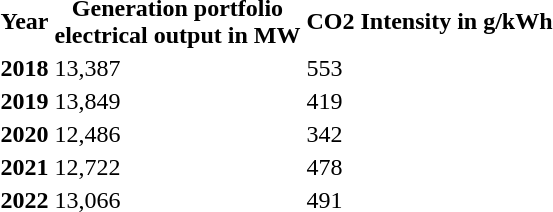<table>
<tr>
<td><strong>Year</strong></td>
<th>Generation portfolio<br>electrical output in MW</th>
<th>CO2 Intensity in g/kWh</th>
</tr>
<tr --->
<th>2018</th>
<td>13,387</td>
<td>553</td>
</tr>
<tr --->
<th>2019</th>
<td>13,849</td>
<td>419</td>
</tr>
<tr --->
<th>2020</th>
<td>12,486</td>
<td>342</td>
</tr>
<tr --->
<th>2021</th>
<td>12,722</td>
<td>478</td>
</tr>
<tr>
<th>2022</th>
<td>13,066</td>
<td>491</td>
</tr>
<tr --->
</tr>
</table>
